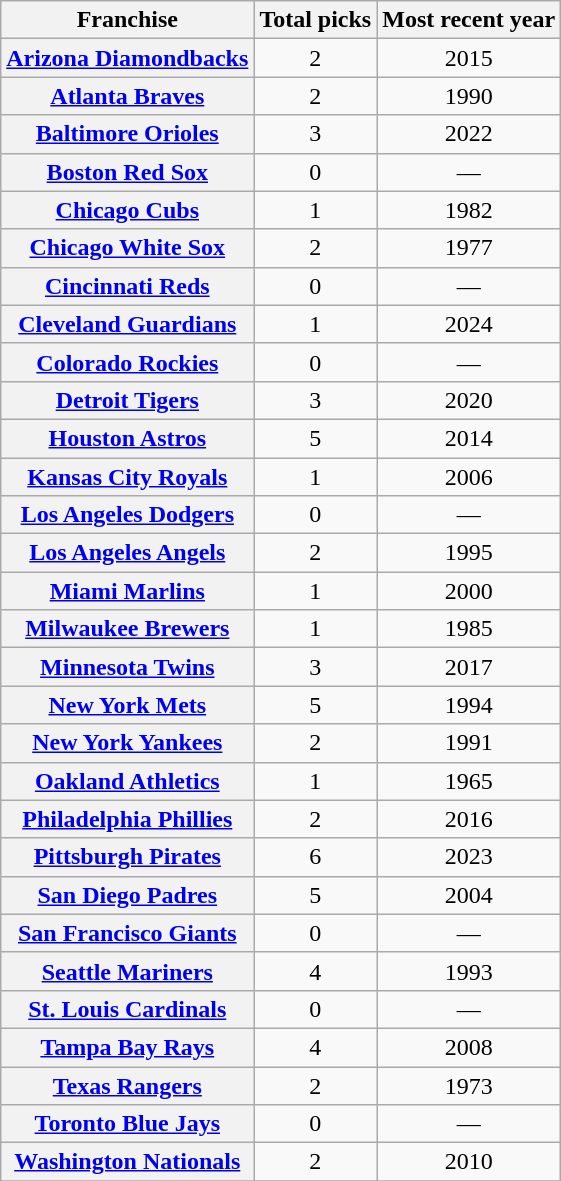<table class="wikitable sortable plainrowheaders" style="text-align:center">
<tr>
<th scope="col">Franchise</th>
<th scope="col">Total picks</th>
<th scope="col">Most recent year</th>
</tr>
<tr>
<th scope="row" style="text-align:center"><a href='#'>Arizona Diamondbacks</a></th>
<td>2</td>
<td>2015</td>
</tr>
<tr>
<th scope="row" style="text-align:center"><a href='#'>Atlanta Braves</a></th>
<td>2</td>
<td>1990</td>
</tr>
<tr>
<th scope="row" style="text-align:center"><a href='#'>Baltimore Orioles</a></th>
<td>3</td>
<td>2022</td>
</tr>
<tr>
<th scope="row" style="text-align:center"><a href='#'>Boston Red Sox</a></th>
<td>0</td>
<td>—</td>
</tr>
<tr>
<th scope="row" style="text-align:center"><a href='#'>Chicago Cubs</a></th>
<td>1</td>
<td>1982</td>
</tr>
<tr>
<th scope="row" style="text-align:center"><a href='#'>Chicago White Sox</a></th>
<td>2</td>
<td>1977</td>
</tr>
<tr>
<th scope="row" style="text-align:center"><a href='#'>Cincinnati Reds</a></th>
<td>0</td>
<td>—</td>
</tr>
<tr>
<th scope="row" style="text-align:center"><a href='#'>Cleveland Guardians</a></th>
<td>1</td>
<td>2024</td>
</tr>
<tr>
<th scope="row" style="text-align:center"><a href='#'>Colorado Rockies</a></th>
<td>0</td>
<td>—</td>
</tr>
<tr>
<th scope="row" style="text-align:center"><a href='#'>Detroit Tigers</a></th>
<td>3</td>
<td>2020</td>
</tr>
<tr>
<th scope="row" style="text-align:center"><a href='#'>Houston Astros</a></th>
<td>5</td>
<td>2014</td>
</tr>
<tr>
<th scope="row" style="text-align:center"><a href='#'>Kansas City Royals</a></th>
<td>1</td>
<td>2006</td>
</tr>
<tr>
<th scope="row" style="text-align:center"><a href='#'>Los Angeles Dodgers</a></th>
<td>0</td>
<td>—</td>
</tr>
<tr>
<th scope="row" style="text-align:center"><a href='#'>Los Angeles Angels</a></th>
<td>2</td>
<td>1995</td>
</tr>
<tr>
<th scope="row" style="text-align:center"><a href='#'>Miami Marlins</a></th>
<td>1</td>
<td>2000</td>
</tr>
<tr>
<th scope="row" style="text-align:center"><a href='#'>Milwaukee Brewers</a></th>
<td>1</td>
<td>1985</td>
</tr>
<tr>
<th scope="row" style="text-align:center"><a href='#'>Minnesota Twins</a></th>
<td>3</td>
<td>2017</td>
</tr>
<tr>
<th scope="row" style="text-align:center"><a href='#'>New York Mets</a></th>
<td>5</td>
<td>1994</td>
</tr>
<tr>
<th scope="row" style="text-align:center"><a href='#'>New York Yankees</a></th>
<td>2</td>
<td>1991</td>
</tr>
<tr>
<th scope="row" style="text-align:center"><a href='#'>Oakland Athletics</a></th>
<td>1</td>
<td>1965</td>
</tr>
<tr>
<th scope="row" style="text-align:center"><a href='#'>Philadelphia Phillies</a></th>
<td>2</td>
<td>2016</td>
</tr>
<tr>
<th scope="row" style="text-align:center"><a href='#'>Pittsburgh Pirates</a></th>
<td>6</td>
<td>2023</td>
</tr>
<tr>
<th scope="row" style="text-align:center"><a href='#'>San Diego Padres</a></th>
<td>5</td>
<td>2004</td>
</tr>
<tr>
<th scope="row" style="text-align:center"><a href='#'>San Francisco Giants</a></th>
<td>0</td>
<td>—</td>
</tr>
<tr>
<th scope="row" style="text-align:center"><a href='#'>Seattle Mariners</a></th>
<td>4</td>
<td>1993</td>
</tr>
<tr>
<th scope="row" style="text-align:center"><a href='#'>St. Louis Cardinals</a></th>
<td>0</td>
<td>—</td>
</tr>
<tr>
<th scope="row" style="text-align:center"><a href='#'>Tampa Bay Rays</a></th>
<td>4</td>
<td>2008</td>
</tr>
<tr>
<th scope="row" style="text-align:center"><a href='#'>Texas Rangers</a></th>
<td>2</td>
<td>1973</td>
</tr>
<tr>
<th scope="row" style="text-align:center"><a href='#'>Toronto Blue Jays</a></th>
<td>0</td>
<td>—</td>
</tr>
<tr>
<th scope="row" style="text-align:center"><a href='#'>Washington Nationals</a></th>
<td>2</td>
<td>2010</td>
</tr>
<tr>
</tr>
</table>
